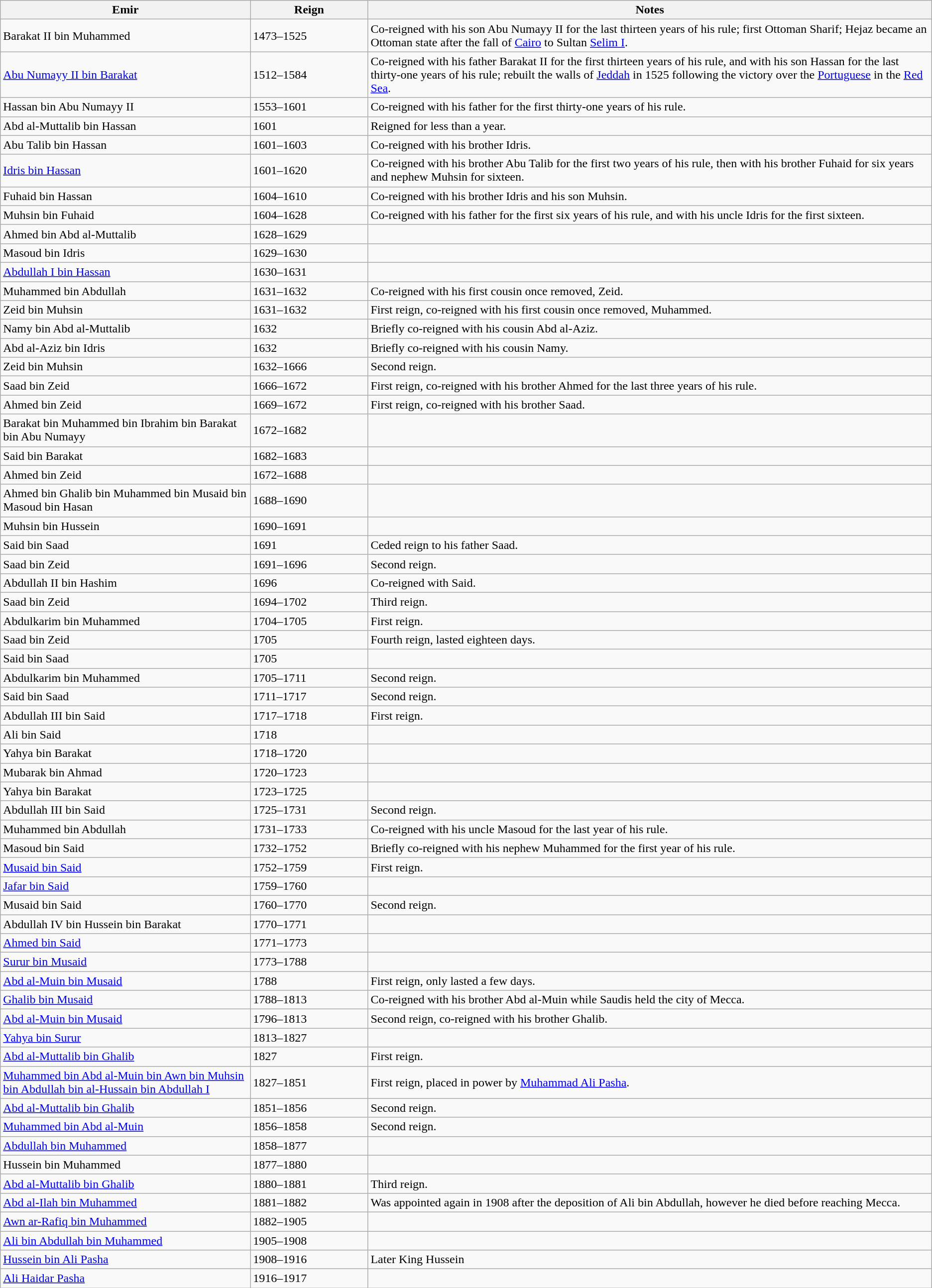<table class="wikitable">
<tr>
<th>Emir</th>
<th style="min-width:150px;">Reign</th>
<th>Notes</th>
</tr>
<tr>
<td>Barakat II bin Muhammed</td>
<td>1473–1525</td>
<td>Co-reigned with his son Abu Numayy II for the last thirteen years of his rule; first Ottoman Sharif; Hejaz became an Ottoman state after the fall of <a href='#'>Cairo</a> to Sultan <a href='#'>Selim I</a>.</td>
</tr>
<tr>
<td><a href='#'>Abu Numayy II bin Barakat</a></td>
<td>1512–1584</td>
<td>Co-reigned with his father Barakat II for the first thirteen years of his rule, and with his son Hassan for the last thirty-one years of his rule; rebuilt the walls of <a href='#'>Jeddah</a> in 1525 following the victory over the <a href='#'>Portuguese</a> in the <a href='#'>Red Sea</a>.</td>
</tr>
<tr>
<td>Hassan bin Abu Numayy II</td>
<td>1553–1601</td>
<td>Co-reigned with his father for the first thirty-one years of his rule.</td>
</tr>
<tr>
<td>Abd al-Muttalib bin Hassan</td>
<td>1601</td>
<td>Reigned for less than a year.</td>
</tr>
<tr>
<td>Abu Talib bin Hassan</td>
<td>1601–1603</td>
<td>Co-reigned with his brother Idris.</td>
</tr>
<tr>
<td><a href='#'>Idris bin Hassan</a></td>
<td>1601–1620</td>
<td>Co-reigned with his brother Abu Talib for the first two years of his rule, then with his brother Fuhaid for six years and nephew Muhsin for sixteen.</td>
</tr>
<tr>
<td>Fuhaid bin Hassan</td>
<td>1604–1610</td>
<td>Co-reigned with his brother Idris and his son Muhsin.</td>
</tr>
<tr>
<td>Muhsin bin Fuhaid</td>
<td>1604–1628</td>
<td>Co-reigned with his father for the first six years of his rule, and with his uncle Idris for the first sixteen.</td>
</tr>
<tr>
<td>Ahmed bin Abd al-Muttalib</td>
<td>1628–1629</td>
<td></td>
</tr>
<tr>
<td>Masoud bin Idris</td>
<td>1629–1630</td>
<td></td>
</tr>
<tr>
<td><a href='#'>Abdullah I bin Hassan</a></td>
<td>1630–1631</td>
<td></td>
</tr>
<tr>
<td>Muhammed bin Abdullah</td>
<td>1631–1632</td>
<td>Co-reigned with his first cousin once removed, Zeid.</td>
</tr>
<tr>
<td>Zeid bin Muhsin</td>
<td>1631–1632</td>
<td>First reign, co-reigned with his first cousin once removed, Muhammed.</td>
</tr>
<tr>
<td>Namy bin Abd al-Muttalib</td>
<td>1632</td>
<td>Briefly co-reigned with his cousin Abd al-Aziz.</td>
</tr>
<tr>
<td>Abd al-Aziz bin Idris</td>
<td>1632</td>
<td>Briefly co-reigned with his cousin Namy.</td>
</tr>
<tr>
<td>Zeid bin Muhsin</td>
<td>1632–1666</td>
<td>Second reign.</td>
</tr>
<tr>
<td>Saad bin Zeid</td>
<td>1666–1672</td>
<td>First reign, co-reigned with his brother Ahmed for the last three years of his rule.</td>
</tr>
<tr>
<td>Ahmed bin Zeid</td>
<td>1669–1672</td>
<td>First reign, co-reigned with his brother Saad.</td>
</tr>
<tr>
<td>Barakat bin Muhammed bin Ibrahim bin Barakat bin Abu Numayy</td>
<td>1672–1682</td>
<td></td>
</tr>
<tr>
<td>Said bin Barakat</td>
<td>1682–1683</td>
<td></td>
</tr>
<tr>
<td>Ahmed bin Zeid</td>
<td>1672–1688</td>
<td></td>
</tr>
<tr>
<td>Ahmed bin Ghalib bin Muhammed bin Musaid bin Masoud bin Hasan</td>
<td>1688–1690</td>
<td></td>
</tr>
<tr>
<td>Muhsin bin Hussein</td>
<td>1690–1691</td>
<td></td>
</tr>
<tr>
<td>Said bin Saad</td>
<td>1691</td>
<td>Ceded reign to his father Saad.</td>
</tr>
<tr>
<td>Saad bin Zeid</td>
<td>1691–1696</td>
<td>Second reign.</td>
</tr>
<tr>
<td>Abdullah II bin Hashim</td>
<td>1696</td>
<td>Co-reigned with Said.</td>
</tr>
<tr>
<td>Saad bin Zeid</td>
<td>1694–1702</td>
<td>Third reign.</td>
</tr>
<tr>
<td>Abdulkarim bin Muhammed</td>
<td>1704–1705</td>
<td>First reign.</td>
</tr>
<tr>
<td>Saad bin Zeid</td>
<td>1705</td>
<td>Fourth reign, lasted eighteen days.</td>
</tr>
<tr>
<td>Said bin Saad</td>
<td>1705</td>
<td></td>
</tr>
<tr>
<td>Abdulkarim bin Muhammed</td>
<td>1705–1711</td>
<td>Second reign.</td>
</tr>
<tr>
<td>Said bin Saad</td>
<td>1711–1717</td>
<td>Second reign.</td>
</tr>
<tr>
<td>Abdullah III bin Said</td>
<td>1717–1718</td>
<td>First reign.</td>
</tr>
<tr>
<td>Ali bin Said</td>
<td>1718</td>
<td></td>
</tr>
<tr>
<td>Yahya bin Barakat</td>
<td>1718–1720</td>
<td></td>
</tr>
<tr>
<td>Mubarak bin Ahmad</td>
<td>1720–1723</td>
<td></td>
</tr>
<tr>
<td>Yahya bin Barakat</td>
<td>1723–1725</td>
<td></td>
</tr>
<tr>
<td>Abdullah III bin Said</td>
<td>1725–1731</td>
<td>Second reign.</td>
</tr>
<tr>
<td>Muhammed bin Abdullah</td>
<td>1731–1733</td>
<td>Co-reigned with his uncle Masoud for the last year of his rule.</td>
</tr>
<tr>
<td>Masoud bin Said</td>
<td>1732–1752</td>
<td>Briefly co-reigned with his nephew Muhammed for the first year of his rule.</td>
</tr>
<tr>
<td><a href='#'>Musaid bin Said</a></td>
<td>1752–1759</td>
<td>First reign.</td>
</tr>
<tr>
<td><a href='#'>Jafar bin Said</a></td>
<td>1759–1760</td>
</tr>
<tr>
<td>Musaid bin Said</td>
<td>1760–1770</td>
<td>Second reign.</td>
</tr>
<tr>
<td>Abdullah IV bin Hussein bin Barakat</td>
<td>1770–1771</td>
<td></td>
</tr>
<tr>
<td><a href='#'>Ahmed bin Said</a></td>
<td>1771–1773</td>
<td></td>
</tr>
<tr>
<td><a href='#'>Surur bin Musaid</a></td>
<td>1773–1788</td>
<td></td>
</tr>
<tr>
<td><a href='#'>Abd al-Muin bin Musaid</a></td>
<td>1788</td>
<td>First reign, only lasted a few days.</td>
</tr>
<tr>
<td><a href='#'>Ghalib bin Musaid</a></td>
<td>1788–1813</td>
<td>Co-reigned with his brother Abd al-Muin while Saudis held the city of Mecca.</td>
</tr>
<tr>
<td><a href='#'>Abd al-Muin bin Musaid</a></td>
<td>1796–1813</td>
<td>Second reign, co-reigned with his brother Ghalib.</td>
</tr>
<tr>
<td><a href='#'>Yahya bin Surur</a></td>
<td>1813–1827</td>
<td></td>
</tr>
<tr>
<td><a href='#'>Abd al-Muttalib bin Ghalib</a></td>
<td>1827</td>
<td>First reign.</td>
</tr>
<tr>
<td><a href='#'>Muhammed bin Abd al-Muin bin Awn bin Muhsin bin Abdullah bin al-Hussain bin Abdullah I</a></td>
<td>1827–1851</td>
<td>First reign, placed in power by <a href='#'>Muhammad Ali Pasha</a>.</td>
</tr>
<tr>
<td><a href='#'>Abd al-Muttalib bin Ghalib</a></td>
<td>1851–1856</td>
<td>Second reign.</td>
</tr>
<tr>
<td><a href='#'>Muhammed bin Abd al-Muin</a></td>
<td>1856–1858</td>
<td>Second reign.</td>
</tr>
<tr>
<td><a href='#'>Abdullah bin Muhammed</a></td>
<td>1858–1877</td>
<td></td>
</tr>
<tr>
<td>Hussein bin Muhammed</td>
<td>1877–1880</td>
<td></td>
</tr>
<tr>
<td><a href='#'>Abd al-Muttalib bin Ghalib</a></td>
<td>1880–1881</td>
<td>Third reign.</td>
</tr>
<tr>
<td><a href='#'>Abd al-Ilah bin Muhammed</a></td>
<td>1881–1882</td>
<td>Was appointed again in 1908 after the deposition of Ali bin Abdullah, however he died before reaching Mecca.</td>
</tr>
<tr>
<td><a href='#'>Awn ar-Rafiq bin Muhammed</a></td>
<td>1882–1905</td>
<td></td>
</tr>
<tr>
<td><a href='#'>Ali bin Abdullah bin Muhammed</a></td>
<td>1905–1908</td>
<td></td>
</tr>
<tr>
<td><a href='#'>Hussein bin Ali Pasha</a></td>
<td>1908–1916</td>
<td>Later King Hussein</td>
</tr>
<tr>
<td><a href='#'>Ali Haidar Pasha</a></td>
<td>1916–1917</td>
<td></td>
</tr>
</table>
